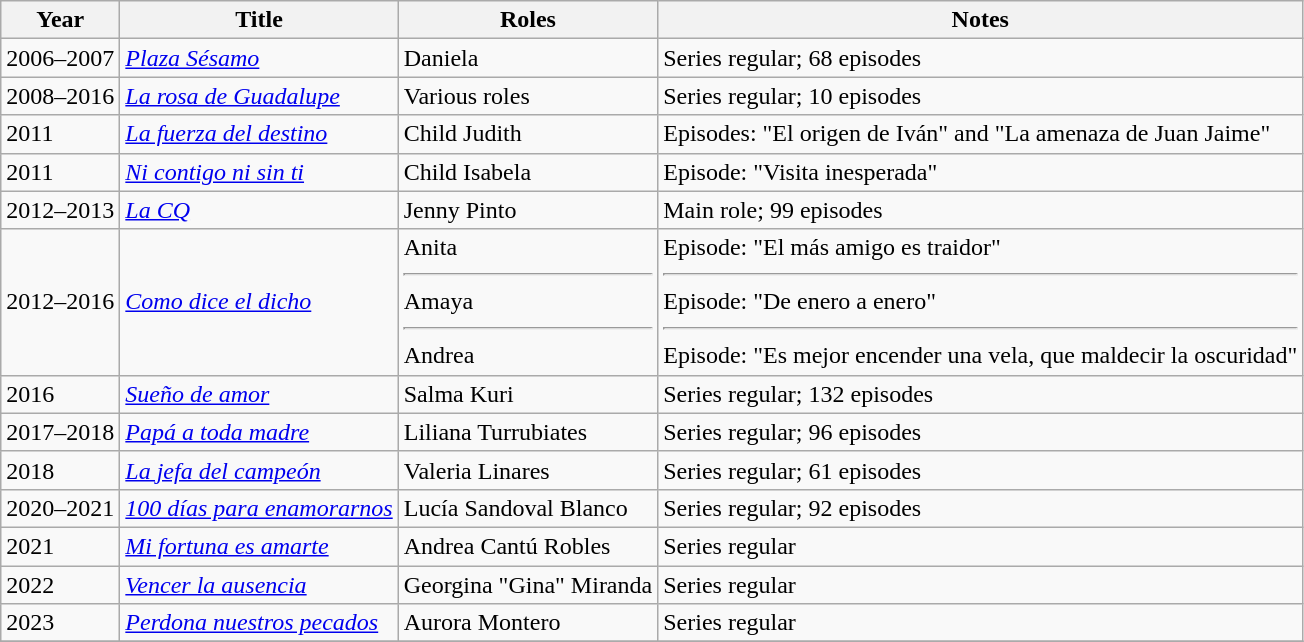<table class="wikitable sortable">
<tr>
<th>Year</th>
<th>Title</th>
<th>Roles</th>
<th>Notes</th>
</tr>
<tr>
<td>2006–2007</td>
<td><em><a href='#'>Plaza Sésamo</a></em></td>
<td>Daniela</td>
<td>Series regular; 68 episodes</td>
</tr>
<tr>
<td>2008–2016</td>
<td><em><a href='#'>La rosa de Guadalupe</a></em></td>
<td>Various roles</td>
<td>Series regular; 10 episodes</td>
</tr>
<tr>
<td>2011</td>
<td><em><a href='#'>La fuerza del destino</a></em></td>
<td>Child Judith</td>
<td>Episodes: "El origen de Iván" and "La amenaza de Juan Jaime"</td>
</tr>
<tr>
<td>2011</td>
<td><em><a href='#'>Ni contigo ni sin ti</a></em></td>
<td>Child Isabela</td>
<td>Episode: "Visita inesperada"</td>
</tr>
<tr>
<td>2012–2013</td>
<td><em><a href='#'>La CQ</a></em></td>
<td>Jenny Pinto</td>
<td>Main role; 99 episodes</td>
</tr>
<tr>
<td>2012–2016</td>
<td><em><a href='#'>Como dice el dicho</a></em></td>
<td>Anita<hr>Amaya<hr>Andrea</td>
<td>Episode: "El más amigo es traidor"<hr>Episode: "De enero a enero"<hr>Episode: "Es mejor encender una vela, que maldecir la oscuridad"</td>
</tr>
<tr>
<td>2016</td>
<td><em><a href='#'>Sueño de amor</a></em></td>
<td>Salma Kuri</td>
<td>Series regular; 132 episodes</td>
</tr>
<tr>
<td>2017–2018</td>
<td><em><a href='#'>Papá a toda madre</a></em></td>
<td>Liliana Turrubiates</td>
<td>Series regular; 96 episodes</td>
</tr>
<tr>
<td>2018</td>
<td><em><a href='#'>La jefa del campeón</a></em></td>
<td>Valeria Linares</td>
<td>Series regular; 61 episodes</td>
</tr>
<tr>
<td>2020–2021</td>
<td><em><a href='#'>100 días para enamorarnos</a></em></td>
<td>Lucía Sandoval Blanco</td>
<td>Series regular; 92 episodes</td>
</tr>
<tr>
<td>2021</td>
<td><em><a href='#'>Mi fortuna es amarte</a></em></td>
<td>Andrea Cantú Robles</td>
<td>Series regular</td>
</tr>
<tr>
<td>2022</td>
<td><em><a href='#'>Vencer la ausencia</a></em></td>
<td>Georgina "Gina" Miranda</td>
<td>Series regular</td>
</tr>
<tr>
<td>2023</td>
<td><em><a href='#'>Perdona nuestros pecados</a></em></td>
<td>Aurora Montero</td>
<td>Series regular</td>
</tr>
<tr>
</tr>
</table>
